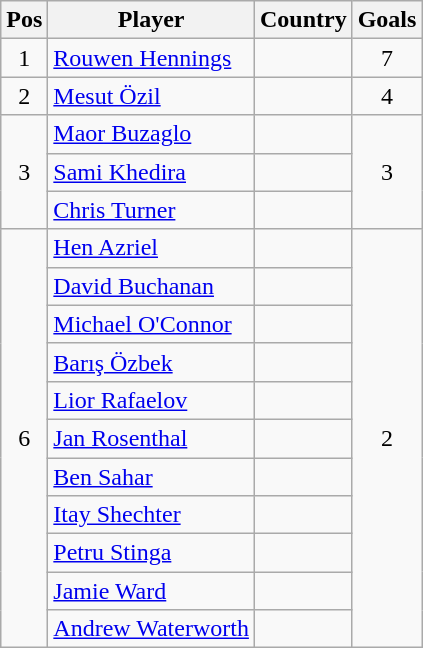<table class="wikitable" style="text-align: left;">
<tr>
<th>Pos</th>
<th>Player</th>
<th>Country</th>
<th>Goals</th>
</tr>
<tr>
<td align=center>1</td>
<td><a href='#'>Rouwen Hennings</a></td>
<td></td>
<td align=center>7</td>
</tr>
<tr>
<td align=center>2</td>
<td><a href='#'>Mesut Özil</a></td>
<td></td>
<td align=center>4</td>
</tr>
<tr>
<td rowspan="3" align=center>3</td>
<td><a href='#'>Maor Buzaglo</a></td>
<td></td>
<td rowspan="3" align=center>3</td>
</tr>
<tr>
<td><a href='#'>Sami Khedira</a></td>
<td></td>
</tr>
<tr>
<td><a href='#'>Chris Turner</a></td>
<td></td>
</tr>
<tr>
<td rowspan="11" align=center>6</td>
<td><a href='#'>Hen Azriel</a></td>
<td></td>
<td rowspan="11" align=center>2</td>
</tr>
<tr>
<td><a href='#'>David Buchanan</a></td>
<td></td>
</tr>
<tr>
<td><a href='#'>Michael O'Connor</a></td>
<td></td>
</tr>
<tr>
<td><a href='#'>Barış Özbek</a></td>
<td></td>
</tr>
<tr>
<td><a href='#'>Lior Rafaelov</a></td>
<td></td>
</tr>
<tr>
<td><a href='#'>Jan Rosenthal</a></td>
<td></td>
</tr>
<tr>
<td><a href='#'>Ben Sahar</a></td>
<td></td>
</tr>
<tr>
<td><a href='#'>Itay Shechter</a></td>
<td></td>
</tr>
<tr>
<td><a href='#'>Petru Stinga</a></td>
<td></td>
</tr>
<tr>
<td><a href='#'>Jamie Ward</a></td>
<td></td>
</tr>
<tr>
<td><a href='#'>Andrew Waterworth</a></td>
<td></td>
</tr>
</table>
